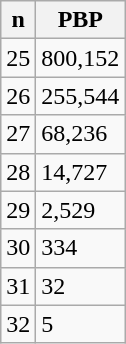<table class="wikitable">
<tr>
<th>n</th>
<th>PBP</th>
</tr>
<tr>
<td>25</td>
<td>800,152</td>
</tr>
<tr>
<td>26</td>
<td>255,544</td>
</tr>
<tr>
<td>27</td>
<td>68,236</td>
</tr>
<tr>
<td>28</td>
<td>14,727</td>
</tr>
<tr>
<td>29</td>
<td>2,529</td>
</tr>
<tr>
<td>30</td>
<td>334</td>
</tr>
<tr>
<td>31</td>
<td>32</td>
</tr>
<tr>
<td>32</td>
<td>5</td>
</tr>
</table>
